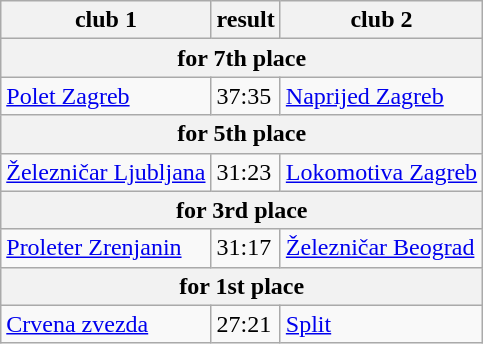<table class="wikitable">
<tr>
<th>club 1</th>
<th>result</th>
<th>club 2</th>
</tr>
<tr>
<th colspan="3">for 7th place</th>
</tr>
<tr>
<td><a href='#'>Polet Zagreb</a></td>
<td>37:35</td>
<td><a href='#'>Naprijed Zagreb</a></td>
</tr>
<tr>
<th colspan="3">for 5th place</th>
</tr>
<tr>
<td><a href='#'>Železničar Ljubljana</a></td>
<td>31:23</td>
<td><a href='#'>Lokomotiva Zagreb</a></td>
</tr>
<tr>
<th colspan="3">for 3rd place</th>
</tr>
<tr>
<td><a href='#'>Proleter Zrenjanin</a></td>
<td>31:17</td>
<td><a href='#'>Železničar Beograd</a></td>
</tr>
<tr>
<th colspan="3">for 1st place</th>
</tr>
<tr>
<td><a href='#'>Crvena zvezda</a></td>
<td>27:21</td>
<td><a href='#'>Split</a></td>
</tr>
</table>
